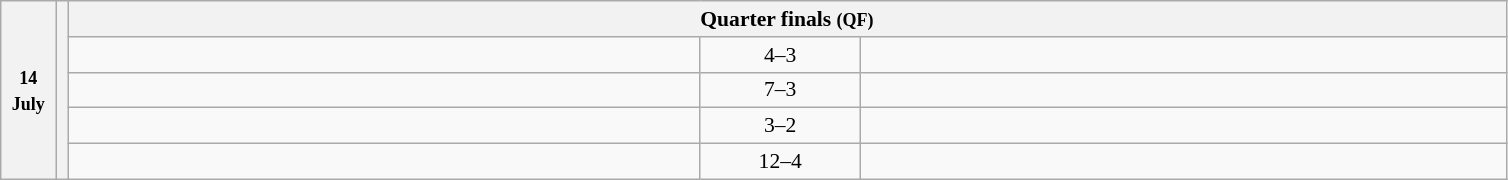<table class="wikitable" style="font-size: 90%;">
<tr>
<th rowspan="5" width=30><small>14<br>July</small></th>
<th rowspan="5" width=1></th>
<th colspan="3">Quarter finals <small>(QF)</small></th>
</tr>
<tr>
<td align="right" width=415></td>
<td align="center" width=100>4–3</td>
<td width=424></td>
</tr>
<tr>
<td align="right"></td>
<td align="center">7–3</td>
<td></td>
</tr>
<tr>
<td align="right"></td>
<td align="center">3–2</td>
<td></td>
</tr>
<tr>
<td align="right"></td>
<td align="center">12–4</td>
<td></td>
</tr>
</table>
